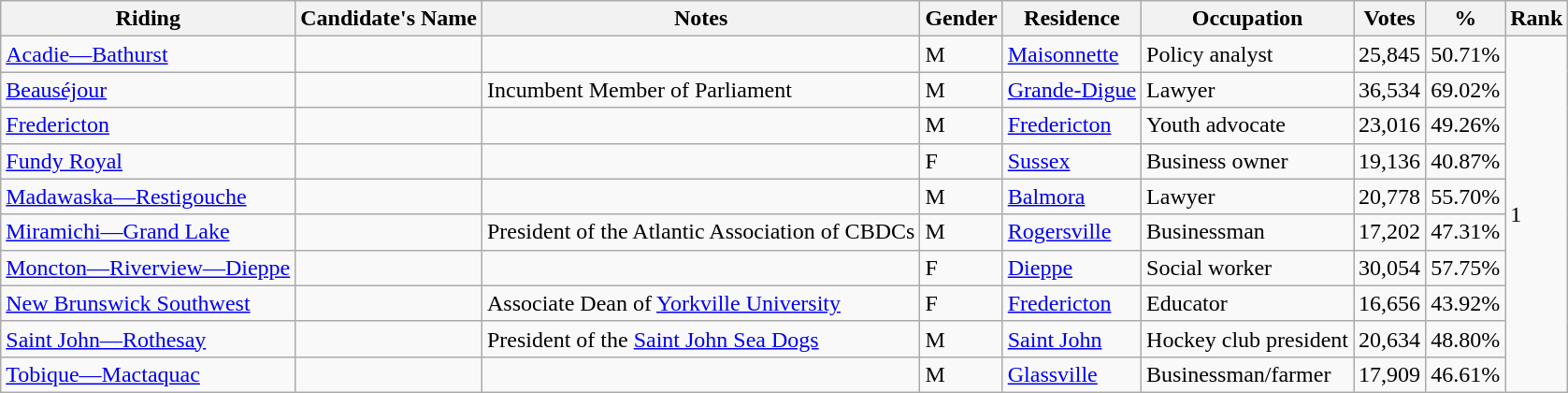<table class="wikitable sortable">
<tr>
<th>Riding</th>
<th>Candidate's Name</th>
<th>Notes</th>
<th>Gender</th>
<th>Residence</th>
<th>Occupation</th>
<th>Votes</th>
<th>%</th>
<th>Rank</th>
</tr>
<tr>
<td><a href='#'>Acadie—Bathurst</a></td>
<td></td>
<td></td>
<td>M</td>
<td><a href='#'>Maisonnette</a></td>
<td>Policy analyst</td>
<td>25,845</td>
<td>50.71%</td>
<td rowspan=10>1</td>
</tr>
<tr>
<td><a href='#'>Beauséjour</a></td>
<td></td>
<td>Incumbent Member of Parliament</td>
<td>M</td>
<td><a href='#'>Grande-Digue</a></td>
<td>Lawyer</td>
<td>36,534</td>
<td>69.02%</td>
</tr>
<tr>
<td><a href='#'>Fredericton</a></td>
<td></td>
<td></td>
<td>M</td>
<td><a href='#'>Fredericton</a></td>
<td>Youth advocate</td>
<td>23,016</td>
<td>49.26%</td>
</tr>
<tr>
<td><a href='#'>Fundy Royal</a></td>
<td></td>
<td></td>
<td>F</td>
<td><a href='#'>Sussex</a></td>
<td>Business owner</td>
<td>19,136</td>
<td>40.87%</td>
</tr>
<tr>
<td><a href='#'>Madawaska—Restigouche</a></td>
<td></td>
<td></td>
<td>M</td>
<td><a href='#'>Balmora</a></td>
<td>Lawyer</td>
<td>20,778</td>
<td>55.70%</td>
</tr>
<tr>
<td><a href='#'>Miramichi—Grand Lake</a></td>
<td></td>
<td>President of the Atlantic Association of CBDCs</td>
<td>M</td>
<td><a href='#'>Rogersville</a></td>
<td>Businessman</td>
<td>17,202</td>
<td>47.31%</td>
</tr>
<tr>
<td><a href='#'>Moncton—Riverview—Dieppe</a></td>
<td></td>
<td></td>
<td>F</td>
<td><a href='#'>Dieppe</a></td>
<td>Social worker</td>
<td>30,054</td>
<td>57.75%</td>
</tr>
<tr>
<td><a href='#'>New Brunswick Southwest</a></td>
<td></td>
<td>Associate Dean of <a href='#'>Yorkville University</a></td>
<td>F</td>
<td><a href='#'>Fredericton</a></td>
<td>Educator</td>
<td>16,656</td>
<td>43.92%</td>
</tr>
<tr>
<td><a href='#'>Saint John—Rothesay</a></td>
<td></td>
<td>President of the <a href='#'>Saint John Sea Dogs</a></td>
<td>M</td>
<td><a href='#'>Saint John</a></td>
<td>Hockey club president</td>
<td>20,634</td>
<td>48.80%</td>
</tr>
<tr>
<td><a href='#'>Tobique—Mactaquac</a></td>
<td></td>
<td></td>
<td>M</td>
<td><a href='#'>Glassville</a></td>
<td>Businessman/farmer</td>
<td>17,909</td>
<td>46.61%</td>
</tr>
</table>
